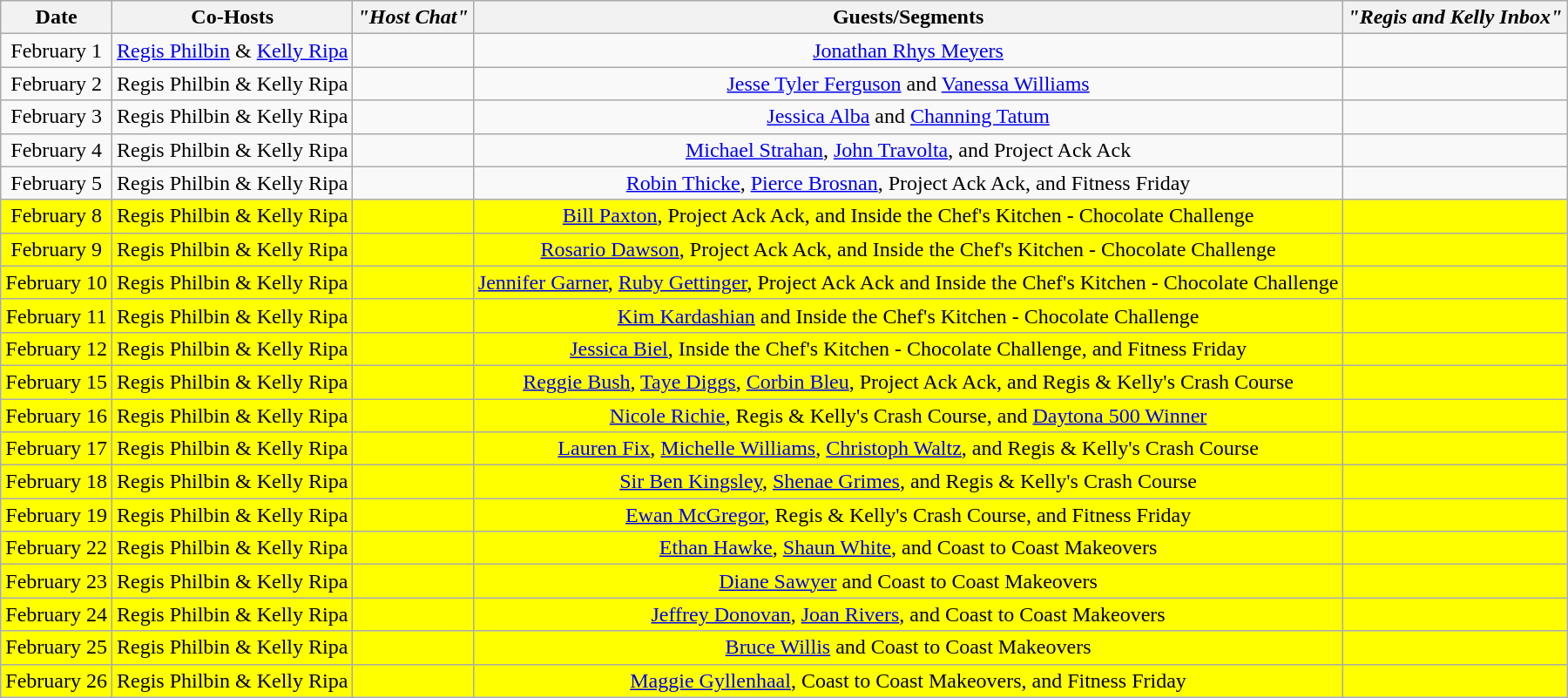<table class="wikitable sortable" border="1" style="text-align:center">
<tr>
<th>Date</th>
<th>Co-Hosts</th>
<th><em>"Host Chat"</em></th>
<th>Guests/Segments</th>
<th><em>"Regis and Kelly Inbox"</em></th>
</tr>
<tr>
<td>February 1</td>
<td><a href='#'>Regis Philbin</a> & <a href='#'>Kelly Ripa</a></td>
<td></td>
<td><a href='#'>Jonathan Rhys Meyers</a></td>
<td></td>
</tr>
<tr>
<td>February 2</td>
<td>Regis Philbin & Kelly Ripa</td>
<td></td>
<td><a href='#'>Jesse Tyler Ferguson</a> and <a href='#'>Vanessa Williams</a></td>
<td></td>
</tr>
<tr>
<td>February 3</td>
<td>Regis Philbin & Kelly Ripa</td>
<td></td>
<td><a href='#'>Jessica Alba</a> and <a href='#'>Channing Tatum</a></td>
<td></td>
</tr>
<tr>
<td>February 4</td>
<td>Regis Philbin & Kelly Ripa</td>
<td></td>
<td><a href='#'>Michael Strahan</a>, <a href='#'>John Travolta</a>, and Project Ack Ack</td>
<td></td>
</tr>
<tr>
<td>February 5</td>
<td>Regis Philbin & Kelly Ripa</td>
<td></td>
<td><a href='#'>Robin Thicke</a>, <a href='#'>Pierce Brosnan</a>, Project Ack Ack, and Fitness Friday</td>
<td></td>
</tr>
<tr bgcolor=yellow>
<td>February 8</td>
<td>Regis Philbin & Kelly Ripa</td>
<td></td>
<td><a href='#'>Bill Paxton</a>, Project Ack Ack, and Inside the Chef's Kitchen - Chocolate Challenge</td>
<td></td>
</tr>
<tr bgcolor=yellow>
<td>February 9</td>
<td>Regis Philbin & Kelly Ripa</td>
<td></td>
<td><a href='#'>Rosario Dawson</a>, Project Ack Ack, and Inside the Chef's Kitchen - Chocolate Challenge</td>
<td></td>
</tr>
<tr bgcolor=yellow>
<td>February 10</td>
<td>Regis Philbin & Kelly Ripa</td>
<td></td>
<td><a href='#'>Jennifer Garner</a>, <a href='#'>Ruby Gettinger</a>, Project Ack Ack and Inside the Chef's Kitchen - Chocolate Challenge</td>
<td></td>
</tr>
<tr bgcolor=yellow>
<td>February 11</td>
<td>Regis Philbin & Kelly Ripa</td>
<td></td>
<td><a href='#'>Kim Kardashian</a> and Inside the Chef's Kitchen - Chocolate Challenge</td>
<td></td>
</tr>
<tr bgcolor=yellow>
<td>February 12</td>
<td>Regis Philbin & Kelly Ripa</td>
<td></td>
<td><a href='#'>Jessica Biel</a>, Inside the Chef's Kitchen - Chocolate Challenge, and Fitness Friday</td>
<td></td>
</tr>
<tr bgcolor=yellow>
<td>February 15</td>
<td>Regis Philbin & Kelly Ripa</td>
<td></td>
<td><a href='#'>Reggie Bush</a>, <a href='#'>Taye Diggs</a>, <a href='#'>Corbin Bleu</a>, Project Ack Ack, and Regis & Kelly's Crash Course</td>
<td></td>
</tr>
<tr bgcolor=yellow>
<td>February 16</td>
<td>Regis Philbin & Kelly Ripa</td>
<td></td>
<td><a href='#'>Nicole Richie</a>, Regis & Kelly's Crash Course, and <a href='#'>Daytona 500 Winner</a></td>
<td></td>
</tr>
<tr bgcolor=yellow>
<td>February 17</td>
<td>Regis Philbin & Kelly Ripa</td>
<td></td>
<td><a href='#'>Lauren Fix</a>, <a href='#'>Michelle Williams</a>, <a href='#'>Christoph Waltz</a>, and Regis & Kelly's Crash Course</td>
<td></td>
</tr>
<tr bgcolor=yellow>
<td>February 18</td>
<td>Regis Philbin & Kelly Ripa</td>
<td></td>
<td><a href='#'>Sir Ben Kingsley</a>, <a href='#'>Shenae Grimes</a>, and Regis & Kelly's Crash Course</td>
<td></td>
</tr>
<tr bgcolor=yellow>
<td>February 19</td>
<td>Regis Philbin & Kelly Ripa</td>
<td></td>
<td><a href='#'>Ewan McGregor</a>, Regis & Kelly's Crash Course, and Fitness Friday</td>
<td></td>
</tr>
<tr bgcolor=yellow>
<td>February 22</td>
<td>Regis Philbin & Kelly Ripa</td>
<td></td>
<td><a href='#'>Ethan Hawke</a>, <a href='#'>Shaun White</a>, and Coast to Coast Makeovers</td>
<td></td>
</tr>
<tr bgcolor=yellow>
<td>February 23</td>
<td>Regis Philbin & Kelly Ripa</td>
<td></td>
<td><a href='#'>Diane Sawyer</a> and Coast to Coast Makeovers</td>
<td></td>
</tr>
<tr bgcolor=yellow>
<td>February 24</td>
<td>Regis Philbin & Kelly Ripa</td>
<td></td>
<td><a href='#'>Jeffrey Donovan</a>, <a href='#'>Joan Rivers</a>, and Coast to Coast Makeovers</td>
<td></td>
</tr>
<tr bgcolor=yellow>
<td>February 25</td>
<td>Regis Philbin & Kelly Ripa</td>
<td></td>
<td><a href='#'>Bruce Willis</a> and Coast to Coast Makeovers</td>
<td></td>
</tr>
<tr bgcolor=yellow>
<td>February 26</td>
<td>Regis Philbin & Kelly Ripa</td>
<td></td>
<td><a href='#'>Maggie Gyllenhaal</a>, Coast to Coast Makeovers, and Fitness Friday</td>
<td></td>
</tr>
</table>
